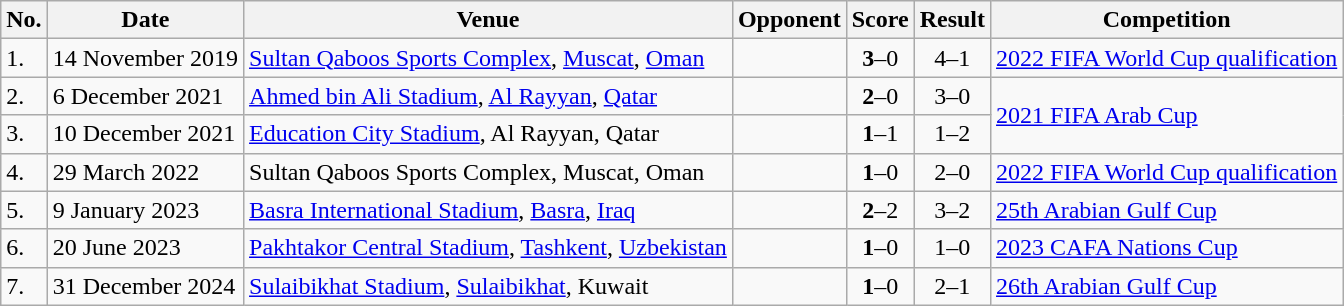<table class="wikitable">
<tr>
<th>No.</th>
<th>Date</th>
<th>Venue</th>
<th>Opponent</th>
<th>Score</th>
<th>Result</th>
<th>Competition</th>
</tr>
<tr>
<td>1.</td>
<td>14 November 2019</td>
<td><a href='#'>Sultan Qaboos Sports Complex</a>, <a href='#'>Muscat</a>, <a href='#'>Oman</a></td>
<td></td>
<td align=center><strong>3</strong>–0</td>
<td align=center>4–1</td>
<td><a href='#'>2022 FIFA World Cup qualification</a></td>
</tr>
<tr>
<td>2.</td>
<td>6 December 2021</td>
<td><a href='#'>Ahmed bin Ali Stadium</a>, <a href='#'>Al Rayyan</a>, <a href='#'>Qatar</a></td>
<td></td>
<td align=center><strong>2</strong>–0</td>
<td align=center>3–0</td>
<td rowspan=2><a href='#'>2021 FIFA Arab Cup</a></td>
</tr>
<tr>
<td>3.</td>
<td>10 December 2021</td>
<td><a href='#'>Education City Stadium</a>, Al Rayyan, Qatar</td>
<td></td>
<td align=center><strong>1</strong>–1</td>
<td align=center>1–2</td>
</tr>
<tr>
<td>4.</td>
<td>29 March 2022</td>
<td>Sultan Qaboos Sports Complex, Muscat, Oman</td>
<td></td>
<td align=center><strong>1</strong>–0</td>
<td align=center>2–0</td>
<td><a href='#'>2022 FIFA World Cup qualification</a></td>
</tr>
<tr>
<td>5.</td>
<td>9 January 2023</td>
<td><a href='#'>Basra International Stadium</a>, <a href='#'>Basra</a>, <a href='#'>Iraq</a></td>
<td></td>
<td align=center><strong>2</strong>–2</td>
<td align=center>3–2</td>
<td><a href='#'>25th Arabian Gulf Cup</a></td>
</tr>
<tr>
<td>6.</td>
<td>20 June 2023</td>
<td><a href='#'>Pakhtakor Central Stadium</a>, <a href='#'>Tashkent</a>, <a href='#'>Uzbekistan</a></td>
<td></td>
<td align=center><strong>1</strong>–0</td>
<td align=center>1–0</td>
<td><a href='#'>2023 CAFA Nations Cup</a></td>
</tr>
<tr>
<td>7.</td>
<td>31 December 2024</td>
<td><a href='#'>Sulaibikhat Stadium</a>, <a href='#'>Sulaibikhat</a>, Kuwait</td>
<td></td>
<td align=center><strong>1</strong>–0</td>
<td align=center>2–1</td>
<td><a href='#'>26th Arabian Gulf Cup</a></td>
</tr>
</table>
